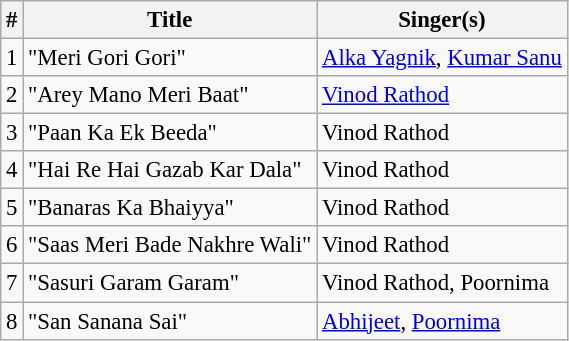<table class="wikitable" style="font-size:95%;">
<tr>
<th>#</th>
<th>Title</th>
<th>Singer(s)</th>
</tr>
<tr>
<td>1</td>
<td>"Meri Gori Gori"</td>
<td><a href='#'>Alka Yagnik</a>, <a href='#'>Kumar Sanu</a></td>
</tr>
<tr>
<td>2</td>
<td>"Arey Mano Meri Baat"</td>
<td><a href='#'>Vinod Rathod</a></td>
</tr>
<tr>
<td>3</td>
<td>"Paan Ka Ek Beeda"</td>
<td>Vinod Rathod</td>
</tr>
<tr>
<td>4</td>
<td>"Hai Re Hai Gazab Kar Dala"</td>
<td>Vinod Rathod</td>
</tr>
<tr>
<td>5</td>
<td>"Banaras Ka Bhaiyya"</td>
<td>Vinod Rathod</td>
</tr>
<tr>
<td>6</td>
<td>"Saas Meri Bade Nakhre Wali"</td>
<td>Vinod Rathod</td>
</tr>
<tr>
<td>7</td>
<td>"Sasuri Garam Garam"</td>
<td>Vinod Rathod, Poornima</td>
</tr>
<tr>
<td>8</td>
<td>"San Sanana Sai"</td>
<td><a href='#'>Abhijeet</a>, <a href='#'>Poornima</a></td>
</tr>
</table>
